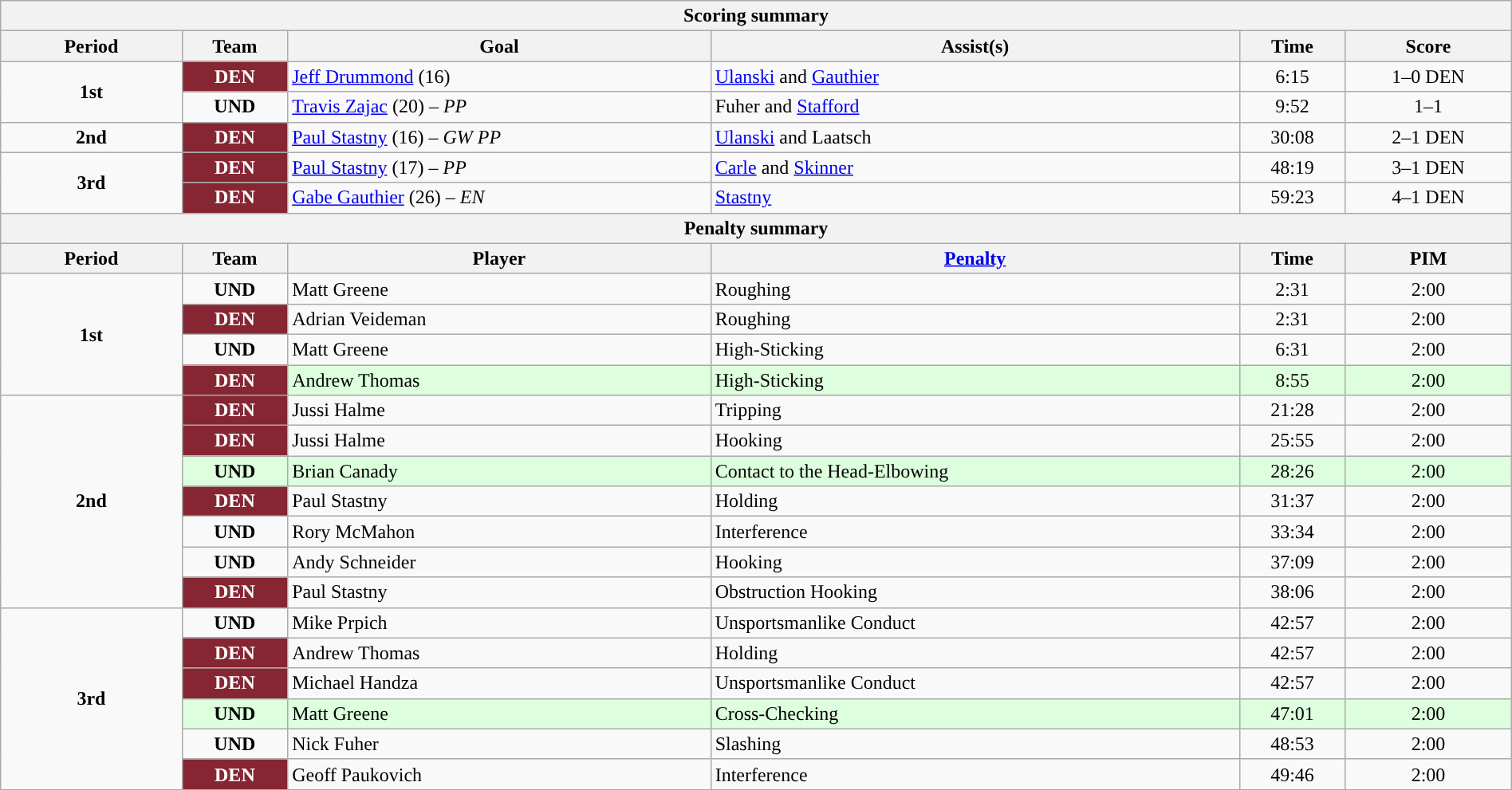<table style="width:100%;" class="wikitable">
<tr>
<th colspan=6>Scoring summary</th>
</tr>
<tr>
<th style="width:12%;">Period</th>
<th style="width:7%;">Team</th>
<th style="width:28%;">Goal</th>
<th style="width:35%;">Assist(s)</th>
<th style="width:7%;">Time</th>
<th style="width:11%;">Score</th>
</tr>
<tr>
<td style="text-align:center;" rowspan="2"><strong>1st</strong></td>
<td align=center style="color:white; background:#862633; "><strong>DEN</strong></td>
<td><a href='#'>Jeff Drummond</a> (16)</td>
<td><a href='#'>Ulanski</a> and <a href='#'>Gauthier</a></td>
<td align=center>6:15</td>
<td align=center>1–0 DEN</td>
</tr>
<tr>
<td align=center><strong>UND</strong></td>
<td><a href='#'>Travis Zajac</a> (20) – <em>PP</em></td>
<td>Fuher and <a href='#'>Stafford</a></td>
<td align=center>9:52</td>
<td align=center>1–1</td>
</tr>
<tr>
<td style="text-align:center;" rowspan="1"><strong>2nd</strong></td>
<td align=center style="color:white; background:#862633; "><strong>DEN</strong></td>
<td><a href='#'>Paul Stastny</a> (16) – <em>GW PP</em></td>
<td><a href='#'>Ulanski</a> and Laatsch</td>
<td align=center>30:08</td>
<td align=center>2–1 DEN</td>
</tr>
<tr>
<td style="text-align:center;" rowspan="2"><strong>3rd</strong></td>
<td align=center style="color:white; background:#862633; "><strong>DEN</strong></td>
<td><a href='#'>Paul Stastny</a> (17) – <em>PP</em></td>
<td><a href='#'>Carle</a> and <a href='#'>Skinner</a></td>
<td align=center>48:19</td>
<td align=center>3–1 DEN</td>
</tr>
<tr>
<td align=center style="color:white; background:#862633; "><strong>DEN</strong></td>
<td><a href='#'>Gabe Gauthier</a> (26) – <em>EN</em></td>
<td><a href='#'>Stastny</a></td>
<td align=center>59:23</td>
<td align=center>4–1 DEN</td>
</tr>
<tr>
<th colspan=6>Penalty summary</th>
</tr>
<tr>
<th style="width:12%;">Period</th>
<th style="width:7%;">Team</th>
<th style="width:28%;">Player</th>
<th style="width:35%;"><a href='#'>Penalty</a></th>
<th style="width:7%;">Time</th>
<th style="width:11%;">PIM</th>
</tr>
<tr>
<td style="text-align:center;" rowspan="4"><strong>1st</strong></td>
<td align=center><strong>UND</strong></td>
<td>Matt Greene</td>
<td>Roughing</td>
<td align=center>2:31</td>
<td align=center>2:00</td>
</tr>
<tr>
<td align=center style="color:white; background:#862633; "><strong>DEN</strong></td>
<td>Adrian Veideman</td>
<td>Roughing</td>
<td align=center>2:31</td>
<td align=center>2:00</td>
</tr>
<tr>
<td align=center><strong>UND</strong></td>
<td>Matt Greene</td>
<td>High-Sticking</td>
<td align=center>6:31</td>
<td align=center>2:00</td>
</tr>
<tr bgcolor=ddffdd>
<td align=center style="color:white; background:#862633; "><strong>DEN</strong></td>
<td>Andrew Thomas</td>
<td>High-Sticking</td>
<td align=center>8:55</td>
<td align=center>2:00</td>
</tr>
<tr>
<td style="text-align:center;" rowspan="7"><strong>2nd</strong></td>
<td align=center style="color:white; background:#862633; "><strong>DEN</strong></td>
<td>Jussi Halme</td>
<td>Tripping</td>
<td align=center>21:28</td>
<td align=center>2:00</td>
</tr>
<tr>
<td align=center style="color:white; background:#862633; "><strong>DEN</strong></td>
<td>Jussi Halme</td>
<td>Hooking</td>
<td align=center>25:55</td>
<td align=center>2:00</td>
</tr>
<tr bgcolor=ddffdd>
<td align=center><strong>UND</strong></td>
<td>Brian Canady</td>
<td>Contact to the Head-Elbowing</td>
<td align=center>28:26</td>
<td align=center>2:00</td>
</tr>
<tr>
<td align=center style="color:white; background:#862633; "><strong>DEN</strong></td>
<td>Paul Stastny</td>
<td>Holding</td>
<td align=center>31:37</td>
<td align=center>2:00</td>
</tr>
<tr>
<td align=center><strong>UND</strong></td>
<td>Rory McMahon</td>
<td>Interference</td>
<td align=center>33:34</td>
<td align=center>2:00</td>
</tr>
<tr>
<td align=center><strong>UND</strong></td>
<td>Andy Schneider</td>
<td>Hooking</td>
<td align=center>37:09</td>
<td align=center>2:00</td>
</tr>
<tr>
<td align=center style="color:white; background:#862633; "><strong>DEN</strong></td>
<td>Paul Stastny</td>
<td>Obstruction Hooking</td>
<td align=center>38:06</td>
<td align=center>2:00</td>
</tr>
<tr>
<td style="text-align:center;" rowspan="6"><strong>3rd</strong></td>
<td align=center><strong>UND</strong></td>
<td>Mike Prpich</td>
<td>Unsportsmanlike Conduct</td>
<td align=center>42:57</td>
<td align=center>2:00</td>
</tr>
<tr>
<td align=center style="color:white; background:#862633; "><strong>DEN</strong></td>
<td>Andrew Thomas</td>
<td>Holding</td>
<td align=center>42:57</td>
<td align=center>2:00</td>
</tr>
<tr>
<td align=center style="color:white; background:#862633; "><strong>DEN</strong></td>
<td>Michael Handza</td>
<td>Unsportsmanlike Conduct</td>
<td align=center>42:57</td>
<td align=center>2:00</td>
</tr>
<tr bgcolor=ddffdd>
<td align=center><strong>UND</strong></td>
<td>Matt Greene</td>
<td>Cross-Checking</td>
<td align=center>47:01</td>
<td align=center>2:00</td>
</tr>
<tr>
<td align=center><strong>UND</strong></td>
<td>Nick Fuher</td>
<td>Slashing</td>
<td align=center>48:53</td>
<td align=center>2:00</td>
</tr>
<tr>
<td align=center style="color:white; background:#862633; "><strong>DEN</strong></td>
<td>Geoff Paukovich</td>
<td>Interference</td>
<td align=center>49:46</td>
<td align=center>2:00</td>
</tr>
<tr>
</tr>
</table>
